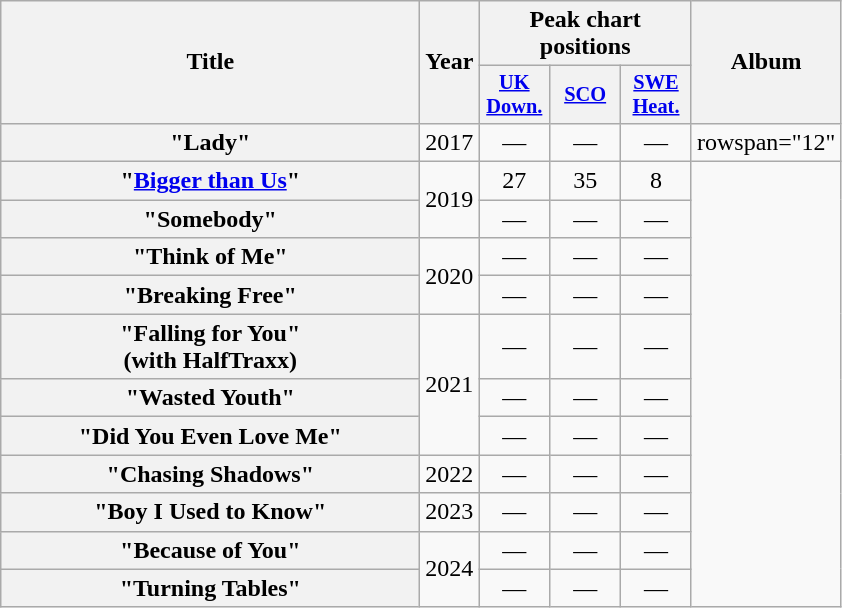<table class="wikitable plainrowheaders" style="text-align:center;">
<tr>
<th scope="col" rowspan="2" style="width:17em;">Title</th>
<th scope="col" rowspan="2" style="width:1em;">Year</th>
<th scope="col" colspan="3">Peak chart positions</th>
<th scope="col" rowspan="2">Album</th>
</tr>
<tr>
<th scope="col" style="width:3em;font-size:85%;"><a href='#'>UK<br>Down.</a><br></th>
<th scope="col" style="width:3em;font-size:85%;"><a href='#'>SCO</a><br></th>
<th scope="col" style="width:3em;font-size:85%;"><a href='#'>SWE<br>Heat.</a><br></th>
</tr>
<tr>
<th scope="row">"Lady"</th>
<td>2017</td>
<td>—</td>
<td>—</td>
<td>—</td>
<td>rowspan="12" </td>
</tr>
<tr>
<th scope="row">"<a href='#'>Bigger than Us</a>"</th>
<td rowspan="2">2019</td>
<td>27</td>
<td>35</td>
<td>8</td>
</tr>
<tr>
<th scope="row">"Somebody"</th>
<td>—</td>
<td>—</td>
<td>—</td>
</tr>
<tr>
<th scope="row">"Think of Me"</th>
<td rowspan="2">2020</td>
<td>—</td>
<td>—</td>
<td>—</td>
</tr>
<tr>
<th scope="row">"Breaking Free"</th>
<td>—</td>
<td>—</td>
<td>—</td>
</tr>
<tr>
<th scope="row">"Falling for You"<br><span>(with HalfTraxx)</span></th>
<td rowspan="3">2021</td>
<td>—</td>
<td>—</td>
<td>—</td>
</tr>
<tr>
<th scope="row">"Wasted Youth"</th>
<td>—</td>
<td>—</td>
<td>—</td>
</tr>
<tr>
<th scope="row">"Did You Even Love Me"</th>
<td>—</td>
<td>—</td>
<td>—</td>
</tr>
<tr>
<th scope="row">"Chasing Shadows"</th>
<td>2022</td>
<td>—</td>
<td>—</td>
<td>—</td>
</tr>
<tr>
<th scope="row">"Boy I Used to Know"</th>
<td>2023</td>
<td>—</td>
<td>—</td>
<td>—</td>
</tr>
<tr>
<th scope="row">"Because of You"</th>
<td rowspan="2">2024</td>
<td>—</td>
<td>—</td>
<td>—</td>
</tr>
<tr>
<th scope="row">"Turning Tables"</th>
<td>—</td>
<td>—</td>
<td>—</td>
</tr>
</table>
